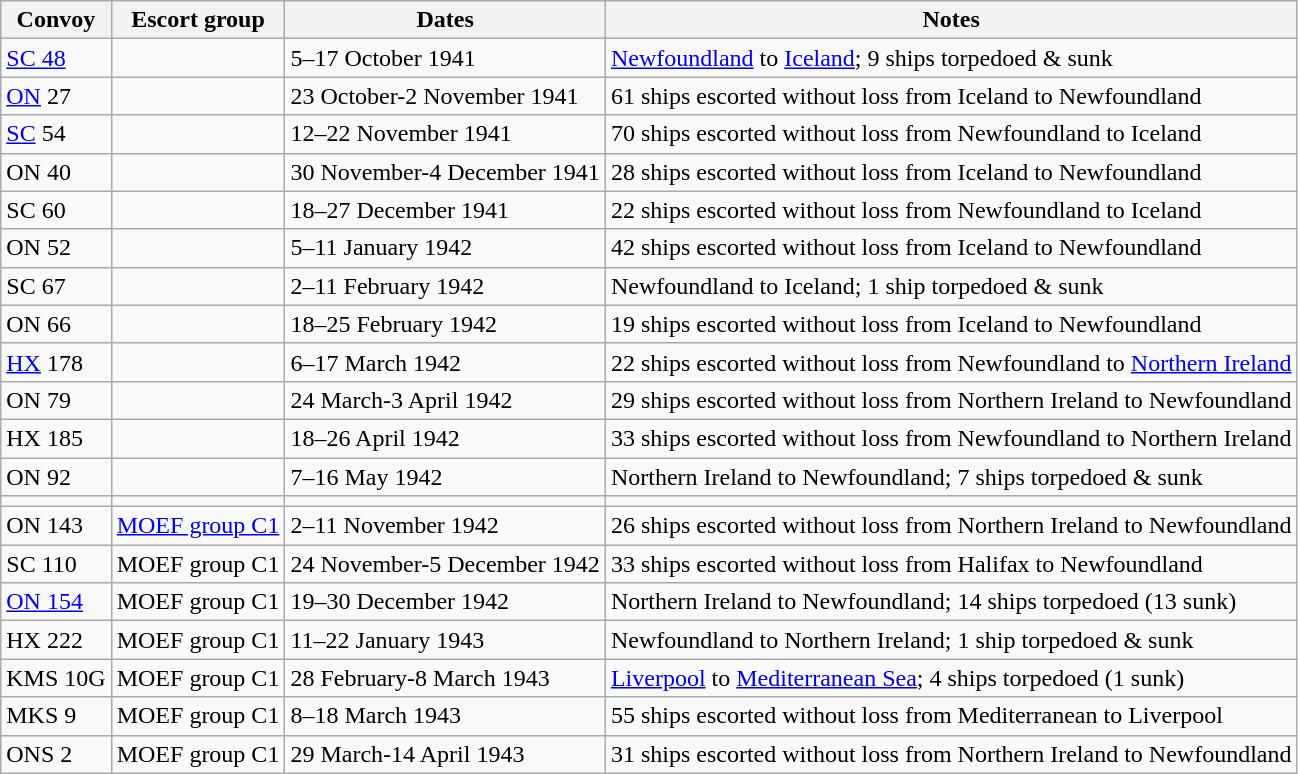<table class="wikitable">
<tr>
<th>Convoy</th>
<th>Escort group</th>
<th>Dates</th>
<th>Notes</th>
</tr>
<tr>
<td><a href='#'>SC 48</a></td>
<td></td>
<td>5–17 October 1941</td>
<td><a href='#'>Newfoundland</a> to <a href='#'>Iceland</a>; 9 ships torpedoed & sunk</td>
</tr>
<tr>
<td><a href='#'>ON</a> 27</td>
<td></td>
<td>23 October-2 November 1941</td>
<td>61 ships escorted without loss from Iceland to Newfoundland</td>
</tr>
<tr>
<td><a href='#'>SC</a> 54</td>
<td></td>
<td>12–22 November 1941</td>
<td>70 ships escorted without loss from Newfoundland to Iceland</td>
</tr>
<tr>
<td>ON 40</td>
<td></td>
<td>30 November-4 December 1941</td>
<td>28 ships escorted without loss from Iceland to Newfoundland</td>
</tr>
<tr>
<td>SC 60</td>
<td></td>
<td>18–27 December 1941</td>
<td>22 ships escorted without loss from Newfoundland to Iceland</td>
</tr>
<tr>
<td>ON 52</td>
<td></td>
<td>5–11 January 1942</td>
<td>42 ships escorted without loss from Iceland to Newfoundland</td>
</tr>
<tr>
<td>SC 67</td>
<td></td>
<td>2–11 February 1942</td>
<td>Newfoundland to Iceland; 1 ship torpedoed & sunk</td>
</tr>
<tr>
<td>ON 66</td>
<td></td>
<td>18–25 February 1942</td>
<td>19 ships escorted without loss from Iceland to Newfoundland</td>
</tr>
<tr>
<td><a href='#'>HX</a> 178</td>
<td></td>
<td>6–17 March 1942</td>
<td>22 ships escorted without loss from Newfoundland to <a href='#'>Northern Ireland</a></td>
</tr>
<tr>
<td>ON 79</td>
<td></td>
<td>24 March-3 April 1942</td>
<td>29 ships escorted without loss from Northern Ireland to Newfoundland</td>
</tr>
<tr>
<td>HX 185</td>
<td></td>
<td>18–26 April 1942</td>
<td>33 ships escorted without loss from Newfoundland to Northern Ireland</td>
</tr>
<tr>
<td>ON 92</td>
<td></td>
<td>7–16 May 1942</td>
<td>Northern Ireland to Newfoundland; 7 ships torpedoed & sunk</td>
</tr>
<tr>
<td></td>
<td></td>
<td></td>
<td></td>
</tr>
<tr>
<td>ON 143</td>
<td><a href='#'>MOEF group C1</a></td>
<td>2–11 November 1942</td>
<td>26 ships escorted without loss from Northern Ireland to Newfoundland</td>
</tr>
<tr>
<td>SC 110</td>
<td>MOEF group C1</td>
<td>24 November-5 December 1942</td>
<td>33 ships escorted without loss from Halifax to Newfoundland</td>
</tr>
<tr>
<td><a href='#'>ON 154</a></td>
<td>MOEF group C1</td>
<td>19–30 December 1942</td>
<td>Northern Ireland to Newfoundland; 14 ships torpedoed (13 sunk)</td>
</tr>
<tr>
<td>HX 222</td>
<td>MOEF group C1</td>
<td>11–22 January 1943</td>
<td>Newfoundland to Northern Ireland; 1 ship torpedoed & sunk</td>
</tr>
<tr>
<td>KMS 10G</td>
<td>MOEF group C1</td>
<td>28 February-8 March 1943</td>
<td><a href='#'>Liverpool</a> to <a href='#'>Mediterranean Sea</a>; 4 ships torpedoed (1 sunk)</td>
</tr>
<tr>
<td>MKS 9</td>
<td>MOEF group C1</td>
<td>8–18 March 1943</td>
<td>55 ships escorted without loss from Mediterranean to Liverpool</td>
</tr>
<tr>
<td>ONS 2</td>
<td>MOEF group C1</td>
<td>29 March-14 April 1943</td>
<td>31 ships escorted without loss from Northern Ireland to Newfoundland</td>
</tr>
</table>
